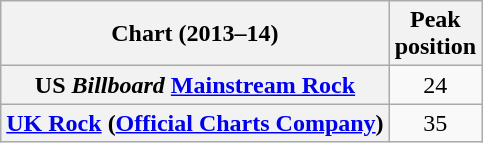<table class="wikitable sortable plainrowheaders" style="text-align:center">
<tr>
<th scope="col">Chart (2013–14)</th>
<th scope="col">Peak<br>position</th>
</tr>
<tr>
<th scope="row">US <em>Billboard</em> <a href='#'>Mainstream Rock</a></th>
<td>24</td>
</tr>
<tr>
<th scope="row"><a href='#'>UK Rock</a> (<a href='#'>Official Charts Company</a>)</th>
<td>35</td>
</tr>
</table>
